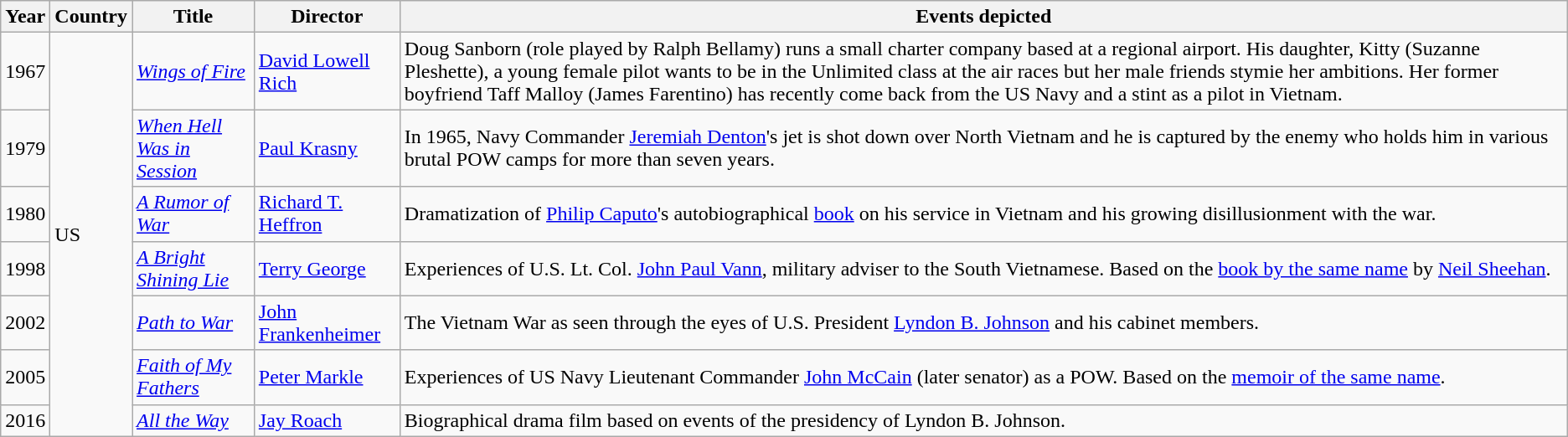<table class="wikitable sortable">
<tr>
<th>Year</th>
<th>Country</th>
<th>Title</th>
<th>Director</th>
<th class="unsortable">Events depicted</th>
</tr>
<tr>
<td>1967</td>
<td rowspan="7">US</td>
<td><em><a href='#'>Wings of Fire</a></em></td>
<td><a href='#'>David Lowell Rich</a></td>
<td>Doug Sanborn (role played by Ralph Bellamy) runs a small charter company based at a regional airport. His daughter, Kitty (Suzanne Pleshette), a young female pilot wants to be in the Unlimited class at the air races but her male friends stymie her ambitions. Her former boyfriend Taff Malloy (James Farentino) has recently come back from the US Navy and a stint as a pilot in Vietnam.</td>
</tr>
<tr>
<td>1979</td>
<td><em><a href='#'>When Hell Was in Session</a></em></td>
<td><a href='#'>Paul Krasny</a></td>
<td>In 1965, Navy Commander <a href='#'>Jeremiah Denton</a>'s jet is shot down over North Vietnam and he is captured by the enemy who holds him in various brutal POW camps for more than seven years.</td>
</tr>
<tr>
<td>1980</td>
<td><em><a href='#'>A Rumor of War</a></em></td>
<td><a href='#'>Richard T. Heffron</a></td>
<td>Dramatization of <a href='#'>Philip Caputo</a>'s autobiographical <a href='#'>book</a> on his service in Vietnam and his growing disillusionment with the war.</td>
</tr>
<tr>
<td>1998</td>
<td><em><a href='#'>A Bright Shining Lie</a></em></td>
<td><a href='#'>Terry George</a></td>
<td>Experiences of U.S. Lt. Col. <a href='#'>John Paul Vann</a>, military adviser to the South Vietnamese. Based on the <a href='#'>book by the same name</a> by <a href='#'>Neil Sheehan</a>.</td>
</tr>
<tr>
<td>2002</td>
<td><em><a href='#'>Path to War</a></em></td>
<td><a href='#'>John Frankenheimer</a></td>
<td>The Vietnam War as seen through the eyes of U.S. President <a href='#'>Lyndon B. Johnson</a> and his cabinet members.</td>
</tr>
<tr>
<td>2005</td>
<td><em><a href='#'>Faith of My Fathers</a></em></td>
<td><a href='#'>Peter Markle</a></td>
<td>Experiences of US Navy Lieutenant Commander <a href='#'>John McCain</a> (later senator) as a POW. Based on the <a href='#'>memoir of the same name</a>.</td>
</tr>
<tr>
<td>2016</td>
<td><em><a href='#'>All the Way</a></em></td>
<td><a href='#'>Jay Roach</a></td>
<td>Biographical drama film based on events of the presidency of Lyndon B. Johnson.<br>
</td>
</tr>
</table>
